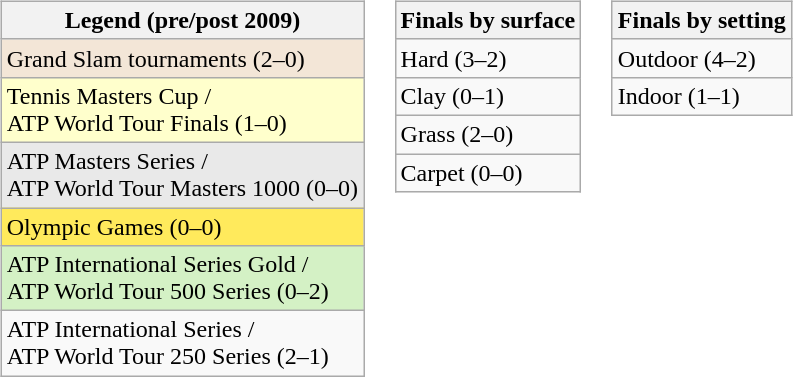<table>
<tr valign="top">
<td><br><table class=wikitable>
<tr>
<th>Legend (pre/post 2009)</th>
</tr>
<tr style="background:#f3e6d7">
<td>Grand Slam tournaments (2–0)</td>
</tr>
<tr style="background:#ffffcc;">
<td>Tennis Masters Cup / <br>ATP World Tour Finals (1–0)</td>
</tr>
<tr style="background:#e9e9e9;">
<td>ATP Masters Series / <br>ATP World Tour Masters 1000 (0–0)</td>
</tr>
<tr style="background:#FFEA5C;">
<td>Olympic Games (0–0)</td>
</tr>
<tr style="background:#d4f1c5;">
<td>ATP International Series Gold / <br>ATP World Tour 500 Series (0–2)</td>
</tr>
<tr>
<td>ATP International Series / <br>ATP World Tour 250 Series (2–1)</td>
</tr>
</table>
</td>
<td><br><table class="wikitable">
<tr>
<th>Finals by surface</th>
</tr>
<tr>
<td>Hard (3–2)</td>
</tr>
<tr>
<td>Clay (0–1)</td>
</tr>
<tr>
<td>Grass (2–0)</td>
</tr>
<tr>
<td>Carpet (0–0)</td>
</tr>
</table>
</td>
<td><br><table class="wikitable">
<tr>
<th>Finals by setting</th>
</tr>
<tr>
<td>Outdoor (4–2)</td>
</tr>
<tr>
<td>Indoor (1–1)</td>
</tr>
</table>
</td>
</tr>
</table>
